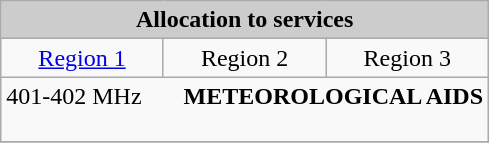<table class=wikitable>
<tr bgcolor="#CCCCCC" align="center">
<td align="center" colspan="3"><strong>Allocation to services</strong></td>
</tr>
<tr align="center">
<td><a href='#'>Region 1</a></td>
<td>Region 2</td>
<td>Region 3</td>
</tr>
<tr>
<td colspan="3">401-402 MHz       <strong>METEOROLOGICAL AIDS</strong><br><br></td>
</tr>
<tr>
</tr>
</table>
